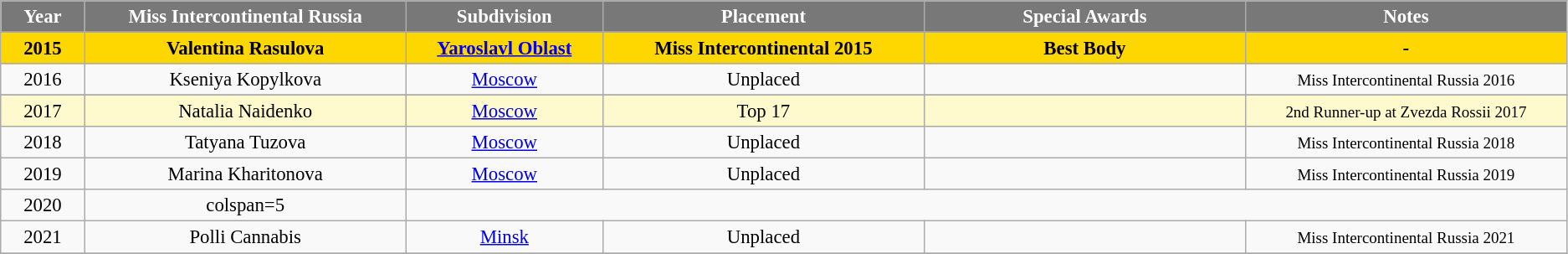<table class="wikitable sortable" style="font-size: 95%; text-align:center">
<tr>
<th width="60" style="background-color:#787878;color:#FFFFFF;">Year</th>
<th width="250" style="background-color:#787878;color:#FFFFFF;">Miss Intercontinental Russia</th>
<th width="150" style="background-color:#787878;color:#FFFFFF;">Subdivision</th>
<th width="250" style="background-color:#787878;color:#FFFFFF;">Placement</th>
<th width="250" style="background-color:#787878;color:#FFFFFF;">Special Awards</th>
<th width="250" style="background-color:#787878;color:#FFFFFF;">Notes</th>
</tr>
<tr>
</tr>
<tr style="background-color:GOLD; font-weight: bold">
<td>2015</td>
<td>Valentina Rasulova</td>
<td><a href='#'>Yaroslavl Oblast</a></td>
<td>Miss Intercontinental 2015</td>
<td>Best Body</td>
<td>-</td>
</tr>
<tr>
<td>2016</td>
<td>Kseniya Kopylkova</td>
<td><a href='#'>Moscow</a></td>
<td>Unplaced</td>
<td></td>
<td><small>Miss Intercontinental Russia 2016</small></td>
</tr>
<tr>
</tr>
<tr style="background-color:#FFFACD; ">
<td>2017</td>
<td>Natalia Naidenko</td>
<td><a href='#'>Moscow</a></td>
<td>Top 17</td>
<td></td>
<td><small>2nd Runner-up at Zvezda Rossii 2017</small></td>
</tr>
<tr>
<td>2018</td>
<td>Tatyana Tuzova</td>
<td><a href='#'>Moscow</a></td>
<td>Unplaced</td>
<td></td>
<td><small>Miss Intercontinental Russia 2018</small></td>
</tr>
<tr>
<td>2019</td>
<td>Marina Kharitonova</td>
<td><a href='#'>Moscow</a></td>
<td>Unplaced</td>
<td></td>
<td><small>Miss Intercontinental Russia 2019</small></td>
</tr>
<tr>
<td>2020</td>
<td>colspan=5 </td>
</tr>
<tr>
<td>2021</td>
<td>Polli Cannabis</td>
<td><a href='#'>Minsk</a></td>
<td>Unplaced</td>
<td></td>
<td><small>Miss Intercontinental Russia 2021</small></td>
</tr>
<tr>
</tr>
</table>
